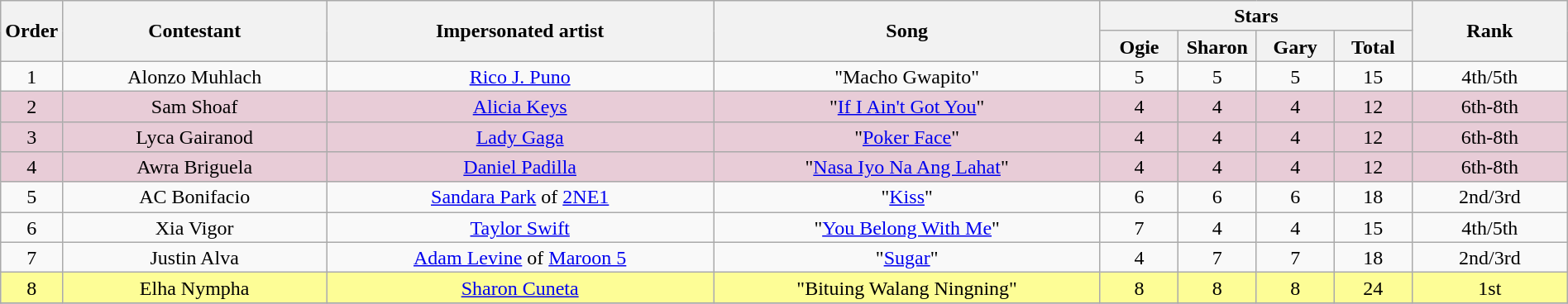<table class="wikitable" style="text-align:center; line-height:17px; width:100%;">
<tr>
<th rowspan="2" style="width:03%;">Order</th>
<th rowspan="2" style="width:17%;">Contestant</th>
<th rowspan="2" style="width:25%;">Impersonated artist</th>
<th rowspan="2" style="width:25%;">Song</th>
<th colspan="4" style="width:20%;">Stars</th>
<th rowspan="2" style="width:10%;">Rank</th>
</tr>
<tr>
<th style="width:05%;">Ogie</th>
<th style="width:05%;">Sharon</th>
<th style="width:05%;">Gary</th>
<th style="width:05%;">Total</th>
</tr>
<tr>
<td>1</td>
<td>Alonzo Muhlach</td>
<td><a href='#'>Rico J. Puno</a></td>
<td>"Macho Gwapito"</td>
<td>5</td>
<td>5</td>
<td>5</td>
<td>15</td>
<td>4th/5th</td>
</tr>
<tr>
<td style="background: #E8CCD7">2</td>
<td style="background: #E8CCD7">Sam Shoaf</td>
<td style="background: #E8CCD7"><a href='#'>Alicia Keys</a></td>
<td style="background: #E8CCD7">"<a href='#'>If I Ain't Got You</a>"</td>
<td style="background: #E8CCD7">4</td>
<td style="background: #E8CCD7">4</td>
<td style="background: #E8CCD7">4</td>
<td style="background: #E8CCD7">12</td>
<td style="background: #E8CCD7">6th-8th</td>
</tr>
<tr>
<td style="background: #E8CCD7">3</td>
<td style="background: #E8CCD7">Lyca Gairanod</td>
<td style="background: #E8CCD7"><a href='#'>Lady Gaga</a></td>
<td style="background: #E8CCD7">"<a href='#'>Poker Face</a>"</td>
<td style="background: #E8CCD7">4</td>
<td style="background: #E8CCD7">4</td>
<td style="background: #E8CCD7">4</td>
<td style="background: #E8CCD7">12</td>
<td style="background: #E8CCD7">6th-8th</td>
</tr>
<tr>
<td style="background: #E8CCD7">4</td>
<td style="background: #E8CCD7">Awra Briguela</td>
<td style="background: #E8CCD7"><a href='#'>Daniel Padilla</a></td>
<td style="background: #E8CCD7">"<a href='#'>Nasa Iyo Na Ang Lahat</a>"</td>
<td style="background: #E8CCD7">4</td>
<td style="background: #E8CCD7">4</td>
<td style="background: #E8CCD7">4</td>
<td style="background: #E8CCD7">12</td>
<td style="background: #E8CCD7">6th-8th</td>
</tr>
<tr>
<td>5</td>
<td>AC Bonifacio</td>
<td><a href='#'>Sandara Park</a> of <a href='#'>2NE1</a></td>
<td>"<a href='#'>Kiss</a>"</td>
<td>6</td>
<td>6</td>
<td>6</td>
<td>18</td>
<td>2nd/3rd</td>
</tr>
<tr>
<td>6</td>
<td>Xia Vigor</td>
<td><a href='#'>Taylor Swift</a></td>
<td>"<a href='#'>You Belong With Me</a>"</td>
<td>7</td>
<td>4</td>
<td>4</td>
<td>15</td>
<td>4th/5th</td>
</tr>
<tr>
<td>7</td>
<td>Justin Alva</td>
<td><a href='#'>Adam Levine</a> of <a href='#'>Maroon 5</a></td>
<td>"<a href='#'>Sugar</a>"</td>
<td>4</td>
<td>7</td>
<td>7</td>
<td>18</td>
<td>2nd/3rd</td>
</tr>
<tr>
<td style="background:#FDFD96;">8</td>
<td style="background:#FDFD96;">Elha Nympha</td>
<td style="background:#FDFD96;"><a href='#'>Sharon Cuneta</a></td>
<td style="background:#FDFD96;">"Bituing Walang Ningning"</td>
<td style="background:#FDFD96;">8</td>
<td style="background:#FDFD96;">8</td>
<td style="background:#FDFD96;">8</td>
<td style="background:#FDFD96;">24</td>
<td style="background:#FDFD96;">1st</td>
</tr>
<tr>
</tr>
</table>
